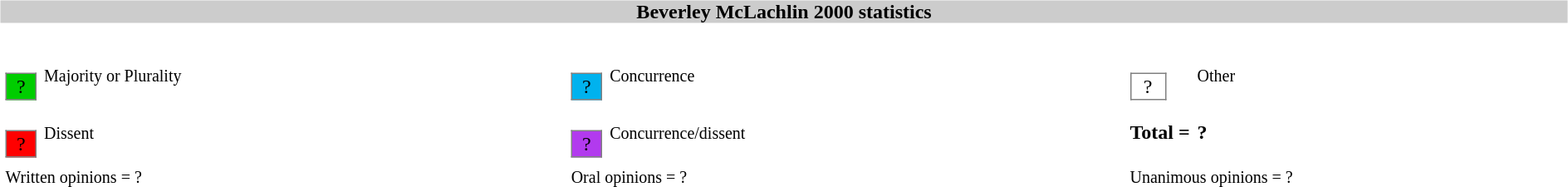<table width=100%>
<tr>
<td><br><table width=100% align=center cellpadding=0 cellspacing=0>
<tr>
<th bgcolor=#CCCCCC>Beverley McLachlin 2000 statistics</th>
</tr>
<tr>
<td><br><table width=100% cellpadding="2" cellspacing="2" border="0"width=25px>
<tr>
<td><br><table border="1" style="border-collapse:collapse;">
<tr>
<td align=center bgcolor=#00CD00 width=25px>?</td>
</tr>
</table>
</td>
<td><small>Majority or Plurality</small></td>
<td width=25px><br><table border="1" style="border-collapse:collapse;">
<tr>
<td align=center width=25px bgcolor=#00B2EE>?</td>
</tr>
</table>
</td>
<td><small>Concurrence</small></td>
<td width=25px><br><table border="1" style="border-collapse:collapse;">
<tr>
<td align=center width=25px bgcolor=white>?</td>
</tr>
</table>
</td>
<td><small>Other</small></td>
</tr>
<tr>
<td width=25px><br><table border="1" style="border-collapse:collapse;">
<tr>
<td align=center width=25px bgcolor=red>?</td>
</tr>
</table>
</td>
<td><small>Dissent</small></td>
<td width=25px><br><table border="1" style="border-collapse:collapse;">
<tr>
<td align=center width=25px bgcolor=#B23AEE>?</td>
</tr>
</table>
</td>
<td><small>Concurrence/dissent</small></td>
<td white-space: nowrap><strong>Total = </strong></td>
<td><strong>?</strong></td>
</tr>
<tr>
<td colspan=2><small>Written opinions = ?</small></td>
<td colspan=2><small>Oral opinions = ?</small></td>
<td colspan=2><small>Unanimous opinions = ?</small></td>
</tr>
<tr>
</tr>
</table>
</td>
</tr>
</table>
</td>
</tr>
</table>
